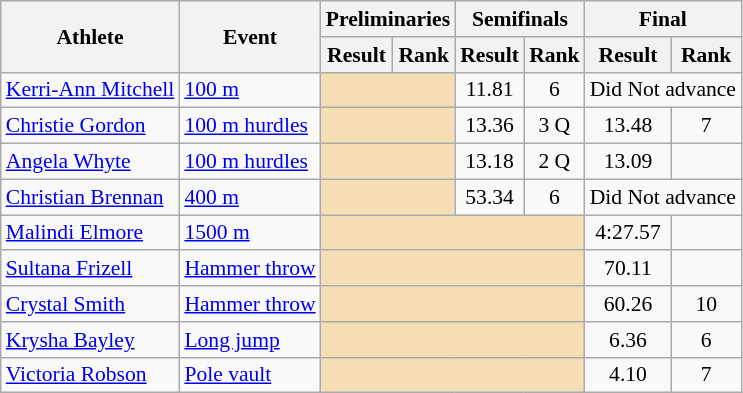<table class=wikitable style="font-size:90%">
<tr>
<th rowspan="2">Athlete</th>
<th rowspan="2">Event</th>
<th colspan="2">Preliminaries</th>
<th colspan="2">Semifinals</th>
<th colspan="2">Final</th>
</tr>
<tr>
<th>Result</th>
<th>Rank</th>
<th>Result</th>
<th>Rank</th>
<th>Result</th>
<th>Rank</th>
</tr>
<tr>
<td><a href='#'>Kerri-Ann Mitchell</a></td>
<td><a href='#'>100 m</a></td>
<td colspan=2 bgcolor=wheat></td>
<td align=center>11.81</td>
<td align=center>6</td>
<td align=center colspan=2>Did Not advance</td>
</tr>
<tr>
<td><a href='#'>Christie Gordon</a></td>
<td><a href='#'>100 m hurdles</a></td>
<td colspan=2 bgcolor=wheat></td>
<td align=center>13.36</td>
<td align=center>3 Q</td>
<td align=center>13.48</td>
<td align=center>7</td>
</tr>
<tr>
<td><a href='#'>Angela Whyte</a></td>
<td><a href='#'>100 m hurdles</a></td>
<td colspan=2 bgcolor=wheat></td>
<td align=center>13.18</td>
<td align=center>2 Q</td>
<td align=center>13.09</td>
<td align=center></td>
</tr>
<tr>
<td><a href='#'>Christian Brennan</a></td>
<td><a href='#'>400 m</a></td>
<td colspan=2 bgcolor=wheat></td>
<td align=center>53.34</td>
<td align=center>6</td>
<td align=center colspan=2>Did Not advance</td>
</tr>
<tr>
<td><a href='#'>Malindi Elmore</a></td>
<td><a href='#'>1500 m</a></td>
<td colspan=4 bgcolor=wheat></td>
<td align=center>4:27.57</td>
<td align=center></td>
</tr>
<tr>
<td><a href='#'>Sultana Frizell</a></td>
<td><a href='#'>Hammer throw</a></td>
<td colspan=4 bgcolor=wheat></td>
<td align=center>70.11</td>
<td align=center></td>
</tr>
<tr>
<td><a href='#'>Crystal Smith</a></td>
<td><a href='#'>Hammer throw</a></td>
<td colspan=4 bgcolor=wheat></td>
<td align=center>60.26</td>
<td align=center>10</td>
</tr>
<tr>
<td><a href='#'>Krysha Bayley</a></td>
<td><a href='#'>Long jump</a></td>
<td colspan=4 bgcolor=wheat></td>
<td align=center>6.36</td>
<td align=center>6</td>
</tr>
<tr>
<td><a href='#'>Victoria Robson</a></td>
<td><a href='#'>Pole vault</a></td>
<td colspan=4 bgcolor=wheat></td>
<td align=center>4.10</td>
<td align=center>7</td>
</tr>
</table>
